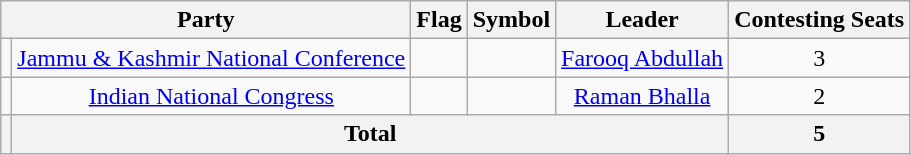<table class="wikitable" style="text-align:center">
<tr>
<th colspan="2">Party</th>
<th>Flag</th>
<th>Symbol</th>
<th>Leader</th>
<th>Contesting Seats</th>
</tr>
<tr>
<td></td>
<td><a href='#'>Jammu & Kashmir National Conference</a></td>
<td></td>
<td></td>
<td><a href='#'>Farooq Abdullah</a></td>
<td>3</td>
</tr>
<tr>
<td></td>
<td><a href='#'>Indian National Congress</a></td>
<td></td>
<td></td>
<td><a href='#'>Raman Bhalla</a></td>
<td>2</td>
</tr>
<tr>
<th></th>
<th Colspan=4>Total</th>
<th>5</th>
</tr>
</table>
